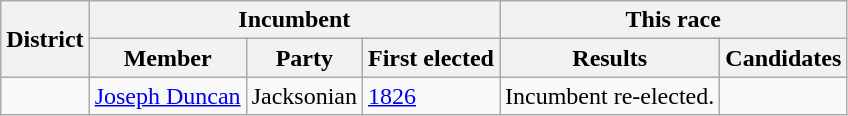<table class=wikitable>
<tr>
<th rowspan=2>District</th>
<th colspan=3>Incumbent</th>
<th colspan=2>This race</th>
</tr>
<tr>
<th>Member</th>
<th>Party</th>
<th>First elected</th>
<th>Results</th>
<th>Candidates</th>
</tr>
<tr>
<td></td>
<td><a href='#'>Joseph Duncan</a></td>
<td>Jacksonian</td>
<td><a href='#'>1826</a></td>
<td>Incumbent re-elected.</td>
<td nowrap></td>
</tr>
</table>
